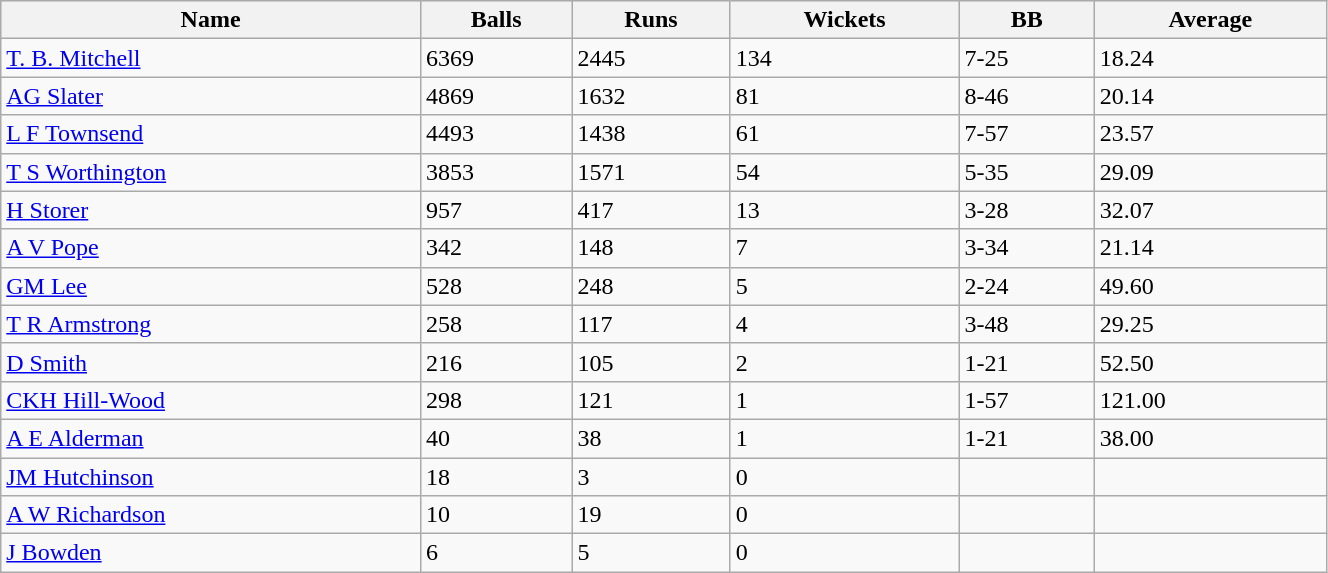<table class="wikitable sortable" style="width:70%;">
<tr style="background:#efefef;">
<th>Name</th>
<th>Balls</th>
<th>Runs</th>
<th>Wickets</th>
<th>BB</th>
<th>Average</th>
</tr>
<tr>
<td><a href='#'>T. B. Mitchell</a></td>
<td>6369</td>
<td>2445</td>
<td>134</td>
<td>7-25</td>
<td>18.24</td>
</tr>
<tr>
<td><a href='#'>AG Slater</a></td>
<td>4869</td>
<td>1632</td>
<td>81</td>
<td>8-46</td>
<td>20.14</td>
</tr>
<tr>
<td><a href='#'>L F Townsend</a></td>
<td>4493</td>
<td>1438</td>
<td>61</td>
<td>7-57</td>
<td>23.57</td>
</tr>
<tr>
<td><a href='#'>T S Worthington</a></td>
<td>3853</td>
<td>1571</td>
<td>54</td>
<td>5-35</td>
<td>29.09</td>
</tr>
<tr>
<td><a href='#'>H Storer</a></td>
<td>957</td>
<td>417</td>
<td>13</td>
<td>3-28</td>
<td>32.07</td>
</tr>
<tr>
<td><a href='#'>A V Pope</a></td>
<td>342</td>
<td>148</td>
<td>7</td>
<td>3-34</td>
<td>21.14</td>
</tr>
<tr>
<td><a href='#'>GM Lee</a></td>
<td>528</td>
<td>248</td>
<td>5</td>
<td>2-24</td>
<td>49.60</td>
</tr>
<tr>
<td><a href='#'>T R Armstrong</a></td>
<td>258</td>
<td>117</td>
<td>4</td>
<td>3-48</td>
<td>29.25</td>
</tr>
<tr>
<td><a href='#'>D Smith</a></td>
<td>216</td>
<td>105</td>
<td>2</td>
<td>1-21</td>
<td>52.50</td>
</tr>
<tr>
<td><a href='#'>CKH Hill-Wood</a></td>
<td>298</td>
<td>121</td>
<td>1</td>
<td>1-57</td>
<td>121.00</td>
</tr>
<tr>
<td><a href='#'>A E Alderman</a></td>
<td>40</td>
<td>38</td>
<td>1</td>
<td>1-21</td>
<td>38.00</td>
</tr>
<tr>
<td><a href='#'>JM Hutchinson</a></td>
<td>18</td>
<td>3</td>
<td>0</td>
<td></td>
<td></td>
</tr>
<tr>
<td><a href='#'>A W Richardson</a></td>
<td>10</td>
<td>19</td>
<td>0</td>
<td></td>
<td></td>
</tr>
<tr>
<td><a href='#'>J Bowden</a></td>
<td>6</td>
<td>5</td>
<td>0</td>
<td></td>
<td></td>
</tr>
</table>
